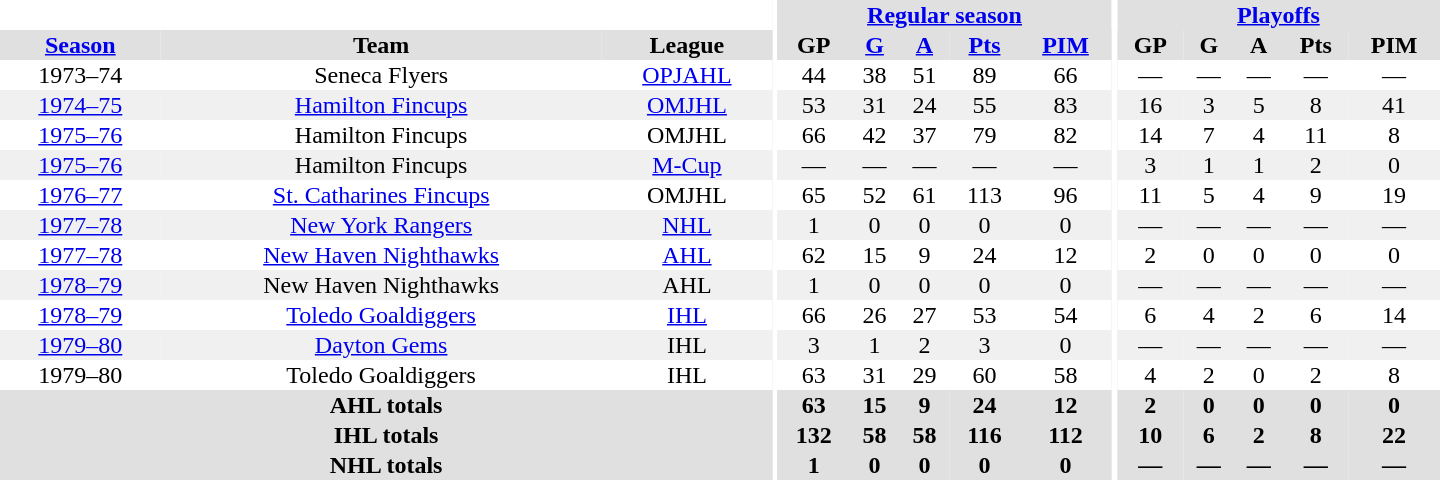<table border="0" cellpadding="1" cellspacing="0" style="text-align:center; width:60em">
<tr bgcolor="#e0e0e0">
<th colspan="3" bgcolor="#ffffff"></th>
<th rowspan="100" bgcolor="#ffffff"></th>
<th colspan="5"><a href='#'>Regular season</a></th>
<th rowspan="100" bgcolor="#ffffff"></th>
<th colspan="5"><a href='#'>Playoffs</a></th>
</tr>
<tr bgcolor="#e0e0e0">
<th><a href='#'>Season</a></th>
<th>Team</th>
<th>League</th>
<th>GP</th>
<th><a href='#'>G</a></th>
<th><a href='#'>A</a></th>
<th><a href='#'>Pts</a></th>
<th><a href='#'>PIM</a></th>
<th>GP</th>
<th>G</th>
<th>A</th>
<th>Pts</th>
<th>PIM</th>
</tr>
<tr>
<td>1973–74</td>
<td>Seneca Flyers</td>
<td><a href='#'>OPJAHL</a></td>
<td>44</td>
<td>38</td>
<td>51</td>
<td>89</td>
<td>66</td>
<td>—</td>
<td>—</td>
<td>—</td>
<td>—</td>
<td>—</td>
</tr>
<tr bgcolor="#f0f0f0">
<td><a href='#'>1974–75</a></td>
<td><a href='#'>Hamilton Fincups</a></td>
<td><a href='#'>OMJHL</a></td>
<td>53</td>
<td>31</td>
<td>24</td>
<td>55</td>
<td>83</td>
<td>16</td>
<td>3</td>
<td>5</td>
<td>8</td>
<td>41</td>
</tr>
<tr>
<td><a href='#'>1975–76</a></td>
<td>Hamilton Fincups</td>
<td>OMJHL</td>
<td>66</td>
<td>42</td>
<td>37</td>
<td>79</td>
<td>82</td>
<td>14</td>
<td>7</td>
<td>4</td>
<td>11</td>
<td>8</td>
</tr>
<tr bgcolor="#f0f0f0">
<td><a href='#'>1975–76</a></td>
<td>Hamilton Fincups</td>
<td><a href='#'>M-Cup</a></td>
<td>—</td>
<td>—</td>
<td>—</td>
<td>—</td>
<td>—</td>
<td>3</td>
<td>1</td>
<td>1</td>
<td>2</td>
<td>0</td>
</tr>
<tr>
<td><a href='#'>1976–77</a></td>
<td><a href='#'>St. Catharines Fincups</a></td>
<td>OMJHL</td>
<td>65</td>
<td>52</td>
<td>61</td>
<td>113</td>
<td>96</td>
<td>11</td>
<td>5</td>
<td>4</td>
<td>9</td>
<td>19</td>
</tr>
<tr bgcolor="#f0f0f0">
<td><a href='#'>1977–78</a></td>
<td><a href='#'>New York Rangers</a></td>
<td><a href='#'>NHL</a></td>
<td>1</td>
<td>0</td>
<td>0</td>
<td>0</td>
<td>0</td>
<td>—</td>
<td>—</td>
<td>—</td>
<td>—</td>
<td>—</td>
</tr>
<tr>
<td><a href='#'>1977–78</a></td>
<td><a href='#'>New Haven Nighthawks</a></td>
<td><a href='#'>AHL</a></td>
<td>62</td>
<td>15</td>
<td>9</td>
<td>24</td>
<td>12</td>
<td>2</td>
<td>0</td>
<td>0</td>
<td>0</td>
<td>0</td>
</tr>
<tr bgcolor="#f0f0f0">
<td><a href='#'>1978–79</a></td>
<td>New Haven Nighthawks</td>
<td>AHL</td>
<td>1</td>
<td>0</td>
<td>0</td>
<td>0</td>
<td>0</td>
<td>—</td>
<td>—</td>
<td>—</td>
<td>—</td>
<td>—</td>
</tr>
<tr>
<td><a href='#'>1978–79</a></td>
<td><a href='#'>Toledo Goaldiggers</a></td>
<td><a href='#'>IHL</a></td>
<td>66</td>
<td>26</td>
<td>27</td>
<td>53</td>
<td>54</td>
<td>6</td>
<td>4</td>
<td>2</td>
<td>6</td>
<td>14</td>
</tr>
<tr bgcolor="#f0f0f0">
<td><a href='#'>1979–80</a></td>
<td><a href='#'>Dayton Gems</a></td>
<td>IHL</td>
<td>3</td>
<td>1</td>
<td>2</td>
<td>3</td>
<td>0</td>
<td>—</td>
<td>—</td>
<td>—</td>
<td>—</td>
<td>—</td>
</tr>
<tr>
<td>1979–80</td>
<td>Toledo Goaldiggers</td>
<td>IHL</td>
<td>63</td>
<td>31</td>
<td>29</td>
<td>60</td>
<td>58</td>
<td>4</td>
<td>2</td>
<td>0</td>
<td>2</td>
<td>8</td>
</tr>
<tr bgcolor="#e0e0e0">
<th colspan="3">AHL totals</th>
<th>63</th>
<th>15</th>
<th>9</th>
<th>24</th>
<th>12</th>
<th>2</th>
<th>0</th>
<th>0</th>
<th>0</th>
<th>0</th>
</tr>
<tr bgcolor="#e0e0e0">
<th colspan="3">IHL totals</th>
<th>132</th>
<th>58</th>
<th>58</th>
<th>116</th>
<th>112</th>
<th>10</th>
<th>6</th>
<th>2</th>
<th>8</th>
<th>22</th>
</tr>
<tr bgcolor="#e0e0e0">
<th colspan="3">NHL totals</th>
<th>1</th>
<th>0</th>
<th>0</th>
<th>0</th>
<th>0</th>
<th>—</th>
<th>—</th>
<th>—</th>
<th>—</th>
<th>—</th>
</tr>
</table>
